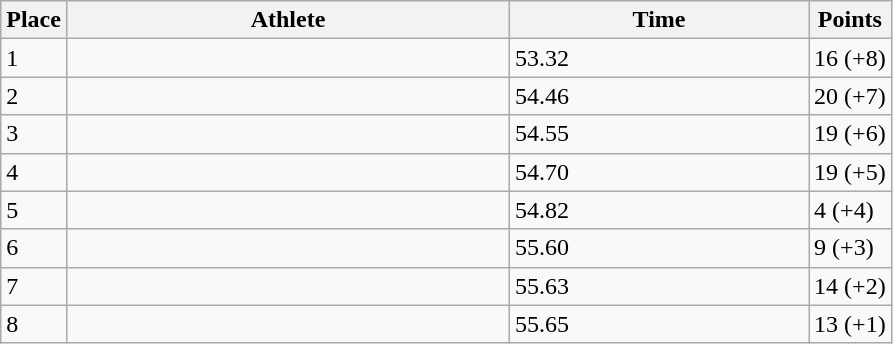<table class="wikitable sortable">
<tr>
<th>Place</th>
<th style="width:18em">Athlete</th>
<th style="width:12em">Time</th>
<th>Points</th>
</tr>
<tr>
<td>1</td>
<td></td>
<td>53.32 </td>
<td>16 (+8)</td>
</tr>
<tr>
<td>2</td>
<td></td>
<td>54.46</td>
<td>20 (+7)</td>
</tr>
<tr>
<td>3</td>
<td></td>
<td>54.55</td>
<td>19 (+6)</td>
</tr>
<tr>
<td>4</td>
<td></td>
<td>54.70</td>
<td>19 (+5)</td>
</tr>
<tr>
<td>5</td>
<td></td>
<td>54.82</td>
<td>4 (+4)</td>
</tr>
<tr>
<td>6</td>
<td></td>
<td>55.60</td>
<td>9 (+3)</td>
</tr>
<tr>
<td>7</td>
<td></td>
<td>55.63</td>
<td>14 (+2)</td>
</tr>
<tr>
<td>8</td>
<td></td>
<td>55.65</td>
<td>13 (+1)</td>
</tr>
</table>
